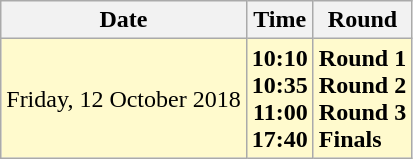<table class="wikitable">
<tr>
<th>Date</th>
<th>Time</th>
<th>Round</th>
</tr>
<tr>
<td style=background:lemonchiffon>Friday, 12 October 2018</td>
<td style=background:lemonchiffon align=right><strong>10:10<br>10:35<br>11:00<br>17:40</strong></td>
<td style=background:lemonchiffon><strong>Round 1<br>Round 2<br>Round 3<br>Finals</strong></td>
</tr>
</table>
